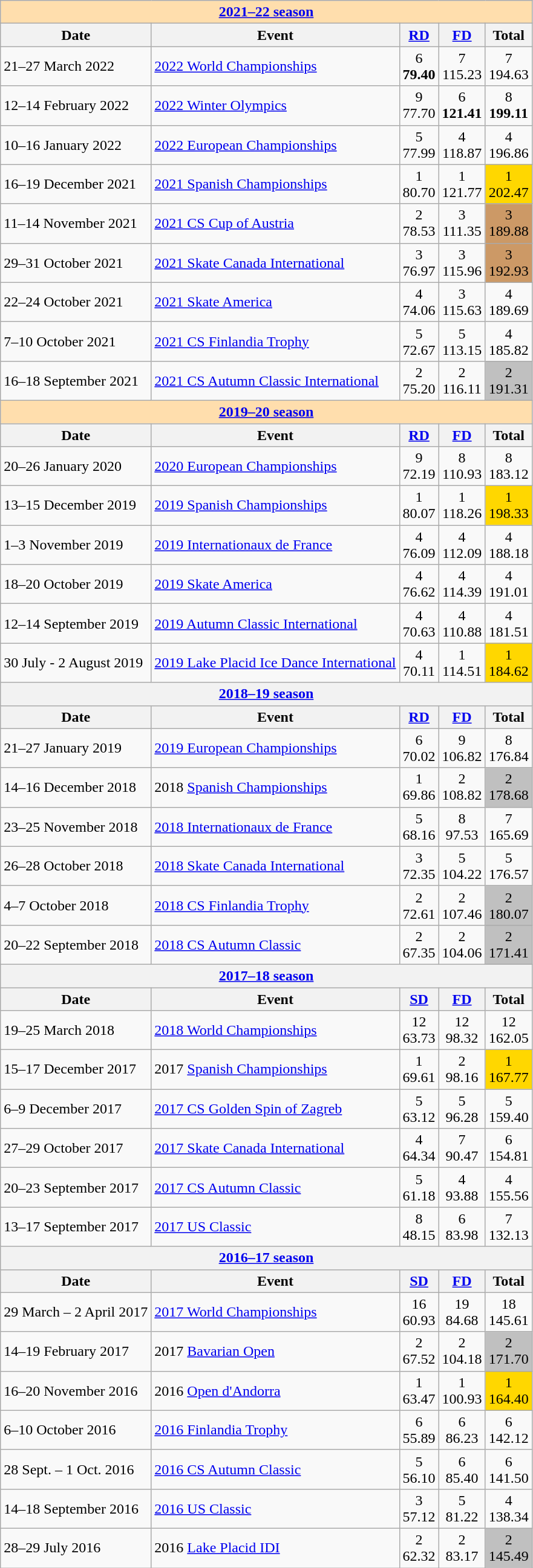<table class="wikitable">
<tr>
<td style="background-color: #ffdead; " colspan=5 align=center><a href='#'><strong>2021–22 season</strong></a></td>
</tr>
<tr>
<th>Date</th>
<th>Event</th>
<th><a href='#'>RD</a></th>
<th><a href='#'>FD</a></th>
<th>Total</th>
</tr>
<tr>
<td>21–27 March 2022</td>
<td><a href='#'>2022 World Championships</a></td>
<td align=center>6 <br> <strong>79.40</strong></td>
<td align=center>7 <br> 115.23</td>
<td align=center>7 <br> 194.63</td>
</tr>
<tr>
<td>12–14 February 2022</td>
<td><a href='#'>2022 Winter Olympics</a></td>
<td align=center>9 <br> 77.70</td>
<td align=center>6 <br> <strong>121.41</strong></td>
<td align=center>8 <br> <strong>199.11</strong></td>
</tr>
<tr>
<td>10–16 January 2022</td>
<td><a href='#'>2022 European Championships</a></td>
<td align=center>5 <br> 77.99</td>
<td align=center>4 <br> 118.87</td>
<td align=center>4 <br> 196.86</td>
</tr>
<tr>
<td>16–19 December 2021</td>
<td><a href='#'>2021 Spanish Championships</a></td>
<td align=center>1 <br> 80.70</td>
<td align=center>1 <br> 121.77</td>
<td align=center bgcolor=gold>1 <br> 202.47</td>
</tr>
<tr>
<td>11–14 November 2021</td>
<td><a href='#'>2021 CS Cup of Austria</a></td>
<td align=center>2 <br> 78.53</td>
<td align=center>3 <br> 111.35</td>
<td align=center bgcolor=cc9966>3 <br> 189.88</td>
</tr>
<tr>
<td>29–31 October 2021</td>
<td><a href='#'>2021 Skate Canada International</a></td>
<td align=center>3 <br> 76.97</td>
<td align=center>3 <br> 115.96</td>
<td align=center bgcolor=cc9966>3 <br> 192.93</td>
</tr>
<tr>
<td>22–24 October 2021</td>
<td><a href='#'>2021 Skate America</a></td>
<td align=center>4 <br> 74.06</td>
<td align=center>3 <br> 115.63</td>
<td align=center>4 <br> 189.69</td>
</tr>
<tr>
<td>7–10 October 2021</td>
<td><a href='#'>2021 CS Finlandia Trophy</a></td>
<td align=center>5 <br> 72.67</td>
<td align=center>5 <br> 113.15</td>
<td align=center>4 <br> 185.82</td>
</tr>
<tr>
<td>16–18 September 2021</td>
<td><a href='#'>2021 CS Autumn Classic International</a></td>
<td align=center>2 <br> 75.20</td>
<td align=center>2 <br> 116.11</td>
<td align=center bgcolor=silver>2 <br> 191.31</td>
</tr>
<tr>
<th colspan="5" style="background-color: #ffdead; " align="center"><a href='#'><strong>2019–20 season</strong></a></th>
</tr>
<tr>
<th>Date</th>
<th>Event</th>
<th><a href='#'>RD</a></th>
<th><a href='#'>FD</a></th>
<th>Total</th>
</tr>
<tr>
<td>20–26 January 2020</td>
<td><a href='#'>2020 European Championships</a></td>
<td align=center>9 <br> 72.19</td>
<td align=center>8 <br> 110.93</td>
<td align=center>8 <br> 183.12</td>
</tr>
<tr>
<td>13–15 December 2019</td>
<td><a href='#'>2019 Spanish Championships</a></td>
<td align=center>1 <br> 80.07</td>
<td align=center>1 <br> 118.26</td>
<td align=center bgcolor=gold>1 <br> 198.33</td>
</tr>
<tr>
<td>1–3 November 2019</td>
<td><a href='#'>2019 Internationaux de France</a></td>
<td align=center>4 <br> 76.09</td>
<td align=center>4 <br> 112.09</td>
<td align=center>4 <br> 188.18</td>
</tr>
<tr>
<td>18–20 October 2019</td>
<td><a href='#'>2019 Skate America</a></td>
<td align=center>4 <br> 76.62</td>
<td align=center>4 <br> 114.39</td>
<td align=center>4 <br> 191.01</td>
</tr>
<tr>
<td>12–14 September 2019</td>
<td><a href='#'>2019 Autumn Classic International</a></td>
<td align=center>4 <br> 70.63</td>
<td align=center>4 <br> 110.88</td>
<td align=center>4 <br> 181.51</td>
</tr>
<tr>
<td>30 July - 2 August 2019</td>
<td><a href='#'>2019 Lake Placid Ice Dance International</a></td>
<td align=center>4 <br> 70.11</td>
<td align=center>1 <br> 114.51</td>
<td align=center bgcolor=gold>1 <br> 184.62</td>
</tr>
<tr>
<th colspan=5><a href='#'>2018–19 season</a></th>
</tr>
<tr>
<th>Date</th>
<th>Event</th>
<th><a href='#'>RD</a></th>
<th><a href='#'>FD</a></th>
<th>Total</th>
</tr>
<tr>
<td>21–27 January 2019</td>
<td><a href='#'>2019 European Championships</a></td>
<td align=center>6 <br> 70.02</td>
<td align=center>9 <br> 106.82</td>
<td align=center>8 <br> 176.84</td>
</tr>
<tr>
<td>14–16 December 2018</td>
<td>2018 <a href='#'>Spanish Championships</a></td>
<td align=center>1 <br> 69.86</td>
<td align=center>2 <br> 108.82</td>
<td align=center bgcolor=silver>2 <br> 178.68</td>
</tr>
<tr>
<td>23–25 November 2018</td>
<td><a href='#'>2018 Internationaux de France</a></td>
<td align=center>5 <br> 68.16</td>
<td align=center>8 <br> 97.53</td>
<td align=center>7 <br> 165.69</td>
</tr>
<tr>
<td>26–28 October 2018</td>
<td><a href='#'>2018 Skate Canada International</a></td>
<td align=center>3 <br> 72.35</td>
<td align=center>5 <br> 104.22</td>
<td align=center>5 <br> 176.57</td>
</tr>
<tr>
<td>4–7 October 2018</td>
<td><a href='#'>2018 CS Finlandia Trophy</a></td>
<td align=center>2 <br> 72.61</td>
<td align=center>2 <br> 107.46</td>
<td align=center bgcolor=Silver>2 <br> 180.07</td>
</tr>
<tr>
<td>20–22 September 2018</td>
<td><a href='#'>2018 CS Autumn Classic</a></td>
<td align=center>2 <br> 67.35</td>
<td align=center>2 <br> 104.06</td>
<td align=center bgcolor=Silver>2 <br> 171.41</td>
</tr>
<tr>
<th colspan=5><a href='#'>2017–18 season</a></th>
</tr>
<tr>
<th>Date</th>
<th>Event</th>
<th><a href='#'>SD</a></th>
<th><a href='#'>FD</a></th>
<th>Total</th>
</tr>
<tr>
<td>19–25 March 2018</td>
<td><a href='#'>2018 World Championships</a></td>
<td align=center>12 <br> 63.73</td>
<td align=center>12 <br> 98.32</td>
<td align=center>12 <br> 162.05</td>
</tr>
<tr>
<td>15–17 December 2017</td>
<td>2017 <a href='#'>Spanish Championships</a></td>
<td align=center>1 <br> 69.61</td>
<td align=center>2 <br> 98.16</td>
<td align=center bgcolor=Gold>1 <br> 167.77</td>
</tr>
<tr>
<td>6–9 December 2017</td>
<td><a href='#'>2017 CS Golden Spin of Zagreb</a></td>
<td align=center>5 <br> 63.12</td>
<td align=center>5 <br> 96.28</td>
<td align=center>5 <br> 159.40</td>
</tr>
<tr>
<td>27–29 October 2017</td>
<td><a href='#'>2017 Skate Canada International</a></td>
<td align=center>4 <br> 64.34</td>
<td align=center>7 <br> 90.47</td>
<td align=center>6 <br> 154.81</td>
</tr>
<tr>
<td>20–23 September 2017</td>
<td><a href='#'>2017 CS Autumn Classic</a></td>
<td align=center>5 <br> 61.18</td>
<td align=center>4 <br> 93.88</td>
<td align=center>4 <br> 155.56</td>
</tr>
<tr>
<td>13–17 September 2017</td>
<td><a href='#'>2017 US Classic</a></td>
<td align=center>8 <br> 48.15</td>
<td align=center>6 <br> 83.98</td>
<td align=center>7 <br> 132.13</td>
</tr>
<tr>
<th colspan=5><a href='#'>2016–17 season</a></th>
</tr>
<tr>
<th>Date</th>
<th>Event</th>
<th><a href='#'>SD</a></th>
<th><a href='#'>FD</a></th>
<th>Total</th>
</tr>
<tr>
<td>29 March  – 2 April 2017</td>
<td><a href='#'>2017 World Championships</a></td>
<td align=center>16 <br> 60.93</td>
<td align=center>19 <br> 84.68</td>
<td align=center>18 <br> 145.61</td>
</tr>
<tr>
<td>14–19 February 2017</td>
<td>2017 <a href='#'>Bavarian Open</a></td>
<td align=center>2 <br> 67.52</td>
<td align=center>2 <br> 104.18</td>
<td align=center bgcolor=silver>2 <br> 171.70</td>
</tr>
<tr>
<td>16–20 November 2016</td>
<td>2016 <a href='#'>Open d'Andorra</a></td>
<td align=center>1 <br> 63.47</td>
<td align=center>1 <br> 100.93</td>
<td align=center bgcolor=gold>1 <br> 164.40</td>
</tr>
<tr>
<td>6–10 October 2016</td>
<td><a href='#'>2016 Finlandia Trophy</a></td>
<td align=center>6 <br> 55.89</td>
<td align=center>6 <br> 86.23</td>
<td align=center>6 <br> 142.12</td>
</tr>
<tr>
<td>28 Sept. – 1 Oct. 2016</td>
<td><a href='#'>2016 CS Autumn Classic</a></td>
<td align=center>5 <br> 56.10</td>
<td align=center>6 <br> 85.40</td>
<td align=center>6 <br> 141.50</td>
</tr>
<tr>
<td>14–18 September 2016</td>
<td><a href='#'>2016 US Classic</a></td>
<td align=center>3 <br> 57.12</td>
<td align=center>5 <br> 81.22</td>
<td align=center>4 <br> 138.34</td>
</tr>
<tr>
<td>28–29 July 2016</td>
<td>2016 <a href='#'>Lake Placid IDI</a></td>
<td align=center>2 <br> 62.32</td>
<td align=center>2 <br> 83.17</td>
<td align=center bgcolor=silver>2 <br> 145.49</td>
</tr>
</table>
